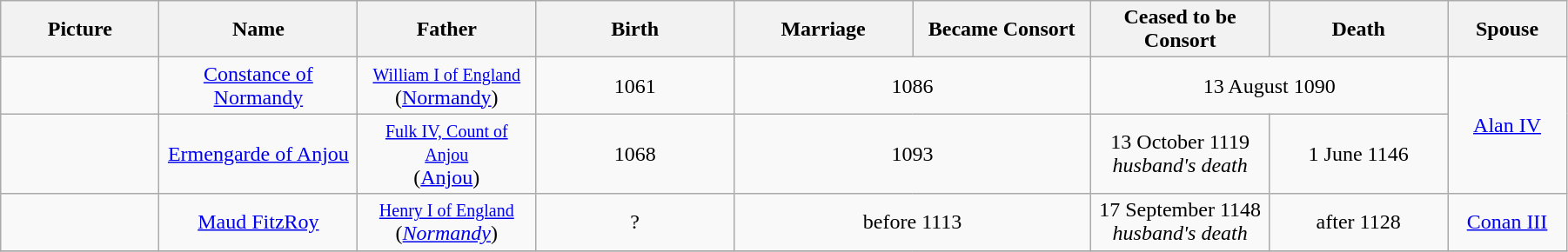<table width=95% class="wikitable">
<tr>
<th width = "8%">Picture</th>
<th width = "10%">Name</th>
<th width = "9%">Father</th>
<th width = "10%">Birth</th>
<th width = "9%">Marriage</th>
<th width = "9%">Became Consort</th>
<th width = "9%">Ceased to be Consort</th>
<th width = "9%">Death</th>
<th width = "6%">Spouse</th>
</tr>
<tr>
<td align="center"></td>
<td align="center"><a href='#'>Constance of Normandy</a><br></td>
<td align="center"><small><a href='#'>William I of England</a></small><br> (<a href='#'>Normandy</a>)</td>
<td align="center">1061</td>
<td align="center" colspan="2">1086</td>
<td align="center" colspan="2">13 August 1090</td>
<td align="center" rowspan="2"><a href='#'>Alan IV</a></td>
</tr>
<tr>
<td align="center"></td>
<td align="center"><a href='#'>Ermengarde of Anjou</a><br></td>
<td align="center"><small><a href='#'>Fulk IV, Count of Anjou</a></small><br>(<a href='#'>Anjou</a>)</td>
<td align="center">1068</td>
<td align="center" colspan="2">1093</td>
<td align="center">13 October 1119<br><em>husband's death</em></td>
<td align="center">1 June 1146</td>
</tr>
<tr>
<td align="center"></td>
<td align="center"><a href='#'>Maud FitzRoy</a><br></td>
<td align="center"><small><a href='#'>Henry I of England</a></small><br> (<em><a href='#'>Normandy</a></em>)</td>
<td align="center">?</td>
<td align="center" colspan="2">before 1113</td>
<td align="center">17 September 1148<br><em>husband's death</em></td>
<td align="center">after 1128</td>
<td align="center"><a href='#'>Conan III</a></td>
</tr>
<tr>
</tr>
</table>
